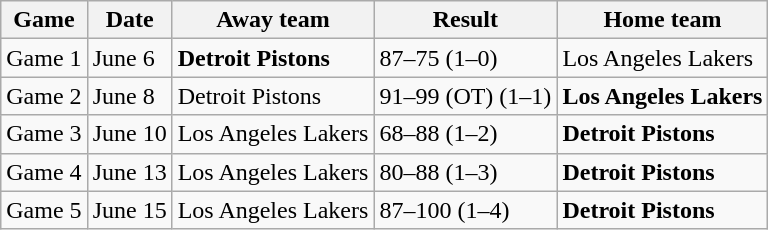<table class="wikitable">
<tr>
<th>Game</th>
<th>Date</th>
<th>Away team</th>
<th>Result</th>
<th>Home team</th>
</tr>
<tr>
<td>Game 1</td>
<td>June 6</td>
<td><strong>Detroit Pistons</strong></td>
<td>87–75 (1–0)</td>
<td>Los Angeles Lakers</td>
</tr>
<tr>
<td>Game 2</td>
<td>June 8</td>
<td>Detroit Pistons</td>
<td>91–99 (OT) (1–1)</td>
<td><strong>Los Angeles Lakers</strong></td>
</tr>
<tr>
<td>Game 3</td>
<td>June 10</td>
<td>Los Angeles Lakers</td>
<td>68–88 (1–2)</td>
<td><strong>Detroit Pistons</strong></td>
</tr>
<tr>
<td>Game 4</td>
<td>June 13</td>
<td>Los Angeles Lakers</td>
<td>80–88 (1–3)</td>
<td><strong>Detroit Pistons</strong></td>
</tr>
<tr>
<td>Game 5</td>
<td>June 15</td>
<td>Los Angeles Lakers</td>
<td>87–100 (1–4)</td>
<td><strong>Detroit Pistons</strong></td>
</tr>
</table>
